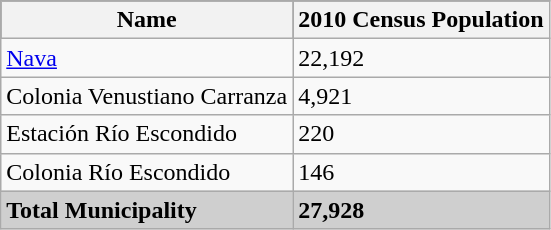<table class="wikitable">
<tr style="background:#000000; color:black;">
<th><strong>Name</strong></th>
<th><strong>2010 Census Population</strong></th>
</tr>
<tr>
<td><a href='#'>Nava</a></td>
<td>22,192</td>
</tr>
<tr>
<td>Colonia Venustiano Carranza</td>
<td>4,921</td>
</tr>
<tr>
<td>Estación Río Escondido</td>
<td>220</td>
</tr>
<tr>
<td>Colonia Río Escondido</td>
<td>146</td>
</tr>
<tr style="background:#CFCFCF;">
<td><strong>Total Municipality</strong></td>
<td><strong>27,928</strong></td>
</tr>
</table>
